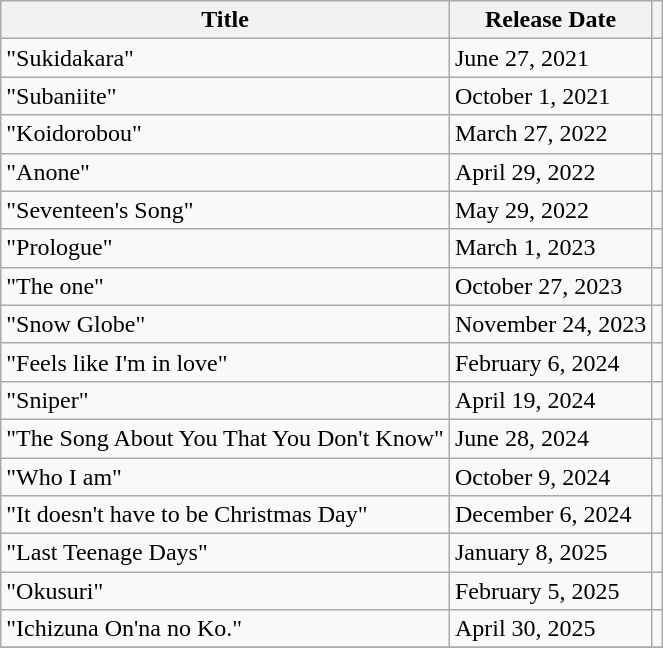<table class="wikitable">
<tr>
<th>Title</th>
<th>Release Date</th>
<th></th>
</tr>
<tr>
<td>"Sukidakara"</td>
<td>June 27, 2021</td>
<td></td>
</tr>
<tr>
<td>"Subaniite"</td>
<td>October 1, 2021</td>
<td></td>
</tr>
<tr>
<td>"Koidorobou"</td>
<td>March 27, 2022</td>
<td></td>
</tr>
<tr>
<td>"Anone"</td>
<td>April 29, 2022</td>
<td></td>
</tr>
<tr>
<td>"Seventeen's Song"</td>
<td>May 29, 2022</td>
<td></td>
</tr>
<tr>
<td>"Prologue"</td>
<td>March 1, 2023</td>
<td></td>
</tr>
<tr>
<td>"The one"</td>
<td>October 27, 2023</td>
<td></td>
</tr>
<tr>
<td>"Snow Globe"</td>
<td>November 24, 2023</td>
<td></td>
</tr>
<tr>
<td>"Feels like I'm in love"</td>
<td>February 6, 2024</td>
<td></td>
</tr>
<tr>
<td>"Sniper"</td>
<td>April 19, 2024</td>
<td></td>
</tr>
<tr>
<td>"The Song About You That You Don't Know"</td>
<td>June 28, 2024</td>
<td></td>
</tr>
<tr>
<td>"Who I am"</td>
<td>October 9, 2024</td>
<td></td>
</tr>
<tr>
<td>"It doesn't have to be Christmas Day"</td>
<td>December 6, 2024</td>
<td></td>
</tr>
<tr>
<td>"Last Teenage Days"</td>
<td>January 8, 2025</td>
<td></td>
</tr>
<tr>
<td>"Okusuri"</td>
<td>February 5, 2025</td>
<td></td>
</tr>
<tr>
<td>"Ichizuna On'na no Ko."</td>
<td>April 30, 2025</td>
<td></td>
</tr>
<tr>
</tr>
</table>
